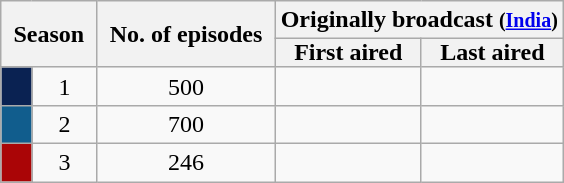<table class="wikitable" style="text-align:center">
<tr>
<th style="padding: 0 8px" colspan="2" rowspan="2">Season</th>
<th style="padding: 0 8px" rowspan="2">No. of episodes</th>
<th colspan="3">Originally broadcast <small>(<a href='#'>India</a>)</small></th>
</tr>
<tr>
<th style="padding: 0 8px">First aired</th>
<th style="padding: 0 8px">Last aired</th>
</tr>
<tr>
<td style="background:#0A2252"></td>
<td align="center">1</td>
<td align="center">500</td>
<td align="center"></td>
<td align="center"></td>
</tr>
<tr>
<td style="background:#115D8D"></td>
<td align="center">2</td>
<td align="center">700</td>
<td align="center"></td>
<td align="center"></td>
</tr>
<tr>
<td style="background:#AA0506"></td>
<td align="center">3</td>
<td align="center">246</td>
<td align="center"></td>
<td align="center"></td>
</tr>
</table>
